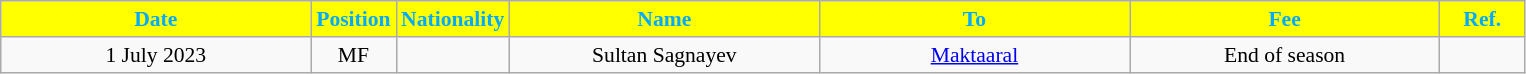<table class="wikitable"  style="text-align:center; font-size:90%; ">
<tr>
<th style="background:#ffff00; color:#00AAFF; width:200px;">Date</th>
<th style="background:#ffff00; color:#00AAFF; width:50px;">Position</th>
<th style="background:#ffff00; color:#00AAFF; width:50px;">Nationality</th>
<th style="background:#ffff00; color:#00AAFF; width:200px;">Name</th>
<th style="background:#ffff00; color:#00AAFF; width:200px;">To</th>
<th style="background:#ffff00; color:#00AAFF; width:200px;">Fee</th>
<th style="background:#ffff00; color:#00AAFF; width:50px;">Ref.</th>
</tr>
<tr>
<td>1 July 2023</td>
<td>MF</td>
<td></td>
<td>Sultan Sagnayev</td>
<td><a href='#'>Maktaaral</a></td>
<td>End of season</td>
<td></td>
</tr>
</table>
